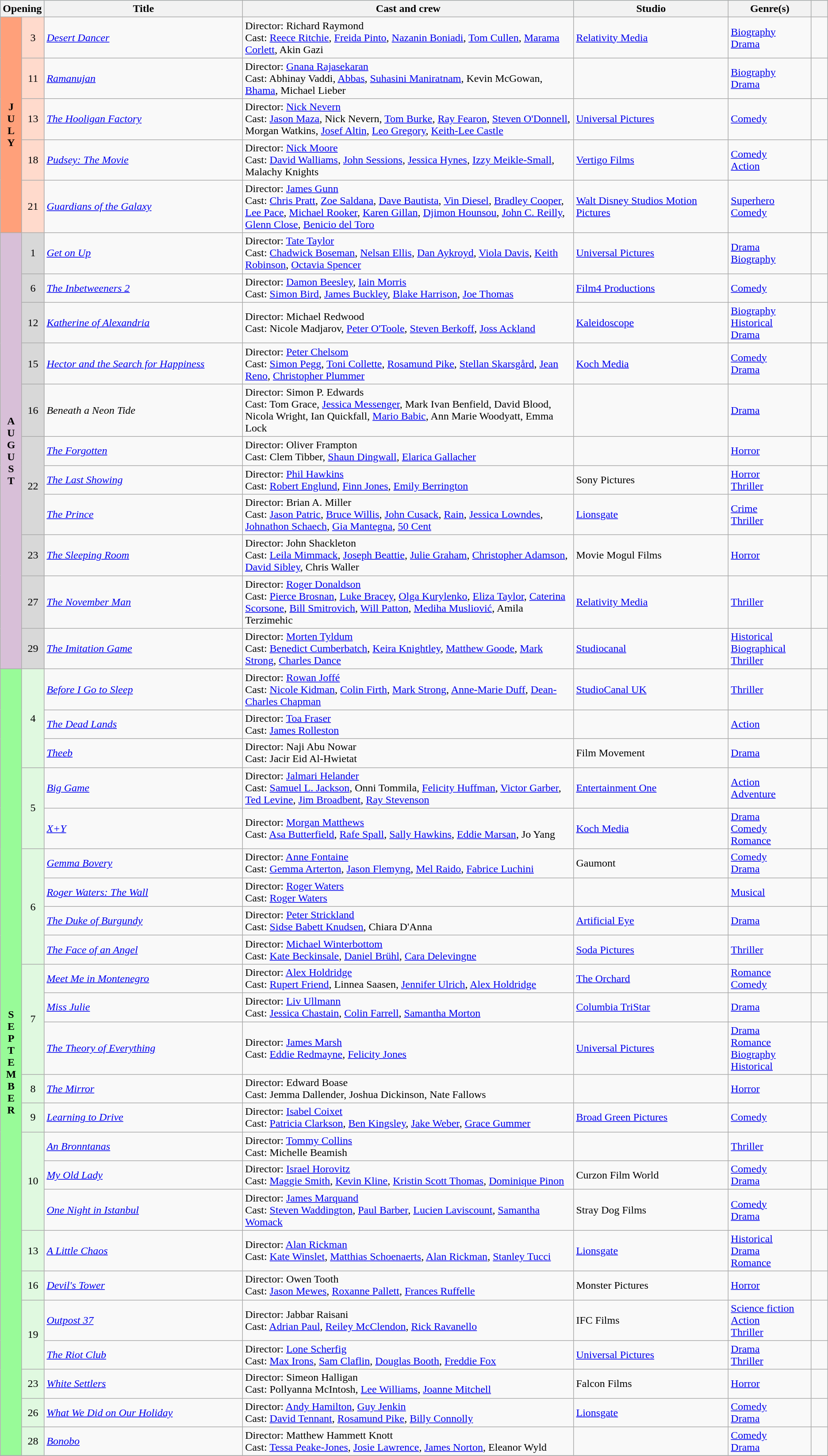<table class="wikitable sortable plainrowheaders">
<tr style="background:#b0e0e6; text-align:center;">
<th colspan="2">Opening</th>
<th style="width:24%;">Title</th>
<th style="width:40%;">Cast and crew</th>
<th>Studio</th>
<th style="width:10%;">Genre(s)</th>
<th style="width:2%;"></th>
</tr>
<tr>
<th rowspan="5" style="text-align:center; background:#ffa07a; textcolor:#000;">J <br>U <br>L <br>Y</th>
<td rowspan="1" style="text-align:center; background:#ffdacc;">3</td>
<td><em><a href='#'>Desert Dancer</a></em></td>
<td>Director: Richard Raymond  <br> Cast: <a href='#'>Reece Ritchie</a>, <a href='#'>Freida Pinto</a>, <a href='#'>Nazanin Boniadi</a>, <a href='#'>Tom Cullen</a>, <a href='#'>Marama Corlett</a>, Akin Gazi</td>
<td><a href='#'>Relativity Media</a></td>
<td><a href='#'>Biography</a>  <br> <a href='#'>Drama</a></td>
<td style="text-align:center"></td>
</tr>
<tr>
<td rowspan="1" style="text-align:center; background:#ffdacc;">11</td>
<td><em><a href='#'>Ramanujan</a></em></td>
<td>Director: <a href='#'>Gnana Rajasekaran</a>  <br> Cast: Abhinay Vaddi, <a href='#'>Abbas</a>, <a href='#'>Suhasini Maniratnam</a>, Kevin McGowan, <a href='#'>Bhama</a>, Michael Lieber</td>
<td></td>
<td><a href='#'>Biography</a>  <br> <a href='#'>Drama</a></td>
<td style="text-align:center"></td>
</tr>
<tr>
<td rowspan="1" style="text-align:center; background:#ffdacc;">13</td>
<td><em><a href='#'>The Hooligan Factory</a></em></td>
<td>Director: <a href='#'>Nick Nevern</a>  <br> Cast: <a href='#'>Jason Maza</a>, Nick Nevern, <a href='#'>Tom Burke</a>, <a href='#'>Ray Fearon</a>, <a href='#'>Steven O'Donnell</a>, Morgan Watkins, <a href='#'>Josef Altin</a>, <a href='#'>Leo Gregory</a>, <a href='#'>Keith-Lee Castle</a></td>
<td><a href='#'>Universal Pictures</a></td>
<td><a href='#'>Comedy</a></td>
<td style="text-align:center"></td>
</tr>
<tr>
<td rowspan="1" style="text-align:center; background:#ffdacc;">18</td>
<td><em><a href='#'>Pudsey: The Movie</a></em></td>
<td>Director: <a href='#'>Nick Moore</a>  <br> Cast: <a href='#'>David Walliams</a>, <a href='#'>John Sessions</a>, <a href='#'>Jessica Hynes</a>, <a href='#'>Izzy Meikle-Small</a>, Malachy Knights</td>
<td><a href='#'>Vertigo Films</a></td>
<td><a href='#'>Comedy</a>  <br> <a href='#'>Action</a></td>
<td style="text-align:center"></td>
</tr>
<tr>
<td rowspan="1" style="text-align:center; background:#ffdacc;">21</td>
<td><em><a href='#'>Guardians of the Galaxy</a></em></td>
<td>Director: <a href='#'>James Gunn</a>  <br> Cast: <a href='#'>Chris Pratt</a>, <a href='#'>Zoe Saldana</a>, <a href='#'>Dave Bautista</a>, <a href='#'>Vin Diesel</a>, <a href='#'>Bradley Cooper</a>, <a href='#'>Lee Pace</a>, <a href='#'>Michael Rooker</a>, <a href='#'>Karen Gillan</a>, <a href='#'>Djimon Hounsou</a>, <a href='#'>John C. Reilly</a>, <a href='#'>Glenn Close</a>, <a href='#'>Benicio del Toro</a></td>
<td><a href='#'>Walt Disney Studios Motion Pictures</a></td>
<td><a href='#'>Superhero</a>  <br> <a href='#'>Comedy</a></td>
<td style="text-align:center"></td>
</tr>
<tr>
<th rowspan="11" style="text-align:center; background:thistle; textcolor:#000;">A <br>U <br>G <br>U <br>S <br>T</th>
<td rowspan="1" style="text-align:center; background:#d8d8d8;">1</td>
<td><em><a href='#'>Get on Up</a></em></td>
<td>Director: <a href='#'>Tate Taylor</a>  <br> Cast: <a href='#'>Chadwick Boseman</a>, <a href='#'>Nelsan Ellis</a>, <a href='#'>Dan Aykroyd</a>, <a href='#'>Viola Davis</a>, <a href='#'>Keith Robinson</a>, <a href='#'>Octavia Spencer</a></td>
<td><a href='#'>Universal Pictures</a></td>
<td><a href='#'>Drama</a>  <br> <a href='#'>Biography</a></td>
<td style="text-align:center"></td>
</tr>
<tr>
<td rowspan="1" style="text-align:center; background:#d8d8d8;">6</td>
<td><em><a href='#'>The Inbetweeners 2</a></em></td>
<td>Director: <a href='#'>Damon Beesley</a>, <a href='#'>Iain Morris</a>  <br> Cast: <a href='#'>Simon Bird</a>, <a href='#'>James Buckley</a>, <a href='#'>Blake Harrison</a>, <a href='#'>Joe Thomas</a></td>
<td><a href='#'>Film4 Productions</a></td>
<td><a href='#'>Comedy</a></td>
<td style="text-align:center"></td>
</tr>
<tr>
<td rowspan="1" style="text-align:center; background:#d8d8d8;">12</td>
<td><em><a href='#'>Katherine of Alexandria</a></em></td>
<td>Director: Michael Redwood  <br> Cast: Nicole Madjarov, <a href='#'>Peter O'Toole</a>, <a href='#'>Steven Berkoff</a>, <a href='#'>Joss Ackland</a></td>
<td><a href='#'>Kaleidoscope</a></td>
<td><a href='#'>Biography</a>  <br> <a href='#'>Historical</a>  <br> <a href='#'>Drama</a></td>
<td style="text-align:center"></td>
</tr>
<tr>
<td rowspan="1" style="text-align:center; background:#d8d8d8;">15</td>
<td><em><a href='#'>Hector and the Search for Happiness</a></em></td>
<td>Director: <a href='#'>Peter Chelsom</a>  <br> Cast: <a href='#'>Simon Pegg</a>, <a href='#'>Toni Collette</a>, <a href='#'>Rosamund Pike</a>, <a href='#'>Stellan Skarsgård</a>, <a href='#'>Jean Reno</a>, <a href='#'>Christopher Plummer</a></td>
<td><a href='#'>Koch Media</a></td>
<td><a href='#'>Comedy</a>  <br> <a href='#'>Drama</a></td>
<td style="text-align:center"></td>
</tr>
<tr>
<td rowspan="1" style="text-align:center; background:#d8d8d8;">16</td>
<td><em>Beneath a Neon Tide</em></td>
<td>Director: Simon P. Edwards  <br> Cast: Tom Grace, <a href='#'>Jessica Messenger</a>, Mark Ivan Benfield, David Blood, Nicola Wright, Ian Quickfall, <a href='#'>Mario Babic</a>, Ann Marie Woodyatt, Emma Lock</td>
<td></td>
<td><a href='#'>Drama</a></td>
<td style="text-align:center"></td>
</tr>
<tr>
<td rowspan="3" style="text-align:center; background:#d8d8d8;">22</td>
<td><em><a href='#'>The Forgotten</a></em></td>
<td>Director: Oliver Frampton  <br> Cast: Clem Tibber, <a href='#'>Shaun Dingwall</a>, <a href='#'>Elarica Gallacher</a></td>
<td></td>
<td><a href='#'>Horror</a></td>
<td style="text-align:center"></td>
</tr>
<tr>
<td><em><a href='#'>The Last Showing</a></em></td>
<td>Director: <a href='#'>Phil Hawkins</a>  <br> Cast: <a href='#'>Robert Englund</a>, <a href='#'>Finn Jones</a>, <a href='#'>Emily Berrington</a></td>
<td>Sony Pictures</td>
<td><a href='#'>Horror</a>  <br> <a href='#'>Thriller</a></td>
<td style="text-align:center"></td>
</tr>
<tr>
<td><em><a href='#'>The Prince</a></em></td>
<td>Director: Brian A. Miller  <br> Cast: <a href='#'>Jason Patric</a>, <a href='#'>Bruce Willis</a>, <a href='#'>John Cusack</a>, <a href='#'>Rain</a>, <a href='#'>Jessica Lowndes</a>, <a href='#'>Johnathon Schaech</a>, <a href='#'>Gia Mantegna</a>, <a href='#'>50 Cent</a></td>
<td><a href='#'>Lionsgate</a></td>
<td><a href='#'>Crime</a>  <br> <a href='#'>Thriller</a></td>
<td style="text-align:center"></td>
</tr>
<tr>
<td rowspan="1" style="text-align:center; background:#d8d8d8;">23</td>
<td><em><a href='#'>The Sleeping Room</a></em></td>
<td>Director: John Shackleton  <br> Cast: <a href='#'>Leila Mimmack</a>, <a href='#'>Joseph Beattie</a>, <a href='#'>Julie Graham</a>, <a href='#'>Christopher Adamson</a>, <a href='#'>David Sibley</a>, Chris Waller</td>
<td>Movie Mogul Films</td>
<td><a href='#'>Horror</a></td>
<td style="text-align:center"></td>
</tr>
<tr>
<td rowspan="1" style="text-align:center; background:#d8d8d8;">27</td>
<td><em><a href='#'>The November Man</a></em></td>
<td>Director: <a href='#'>Roger Donaldson</a>  <br> Cast: <a href='#'>Pierce Brosnan</a>, <a href='#'>Luke Bracey</a>, <a href='#'>Olga Kurylenko</a>, <a href='#'>Eliza Taylor</a>, <a href='#'>Caterina Scorsone</a>, <a href='#'>Bill Smitrovich</a>, <a href='#'>Will Patton</a>, <a href='#'>Mediha Musliović</a>, Amila Terzimehic</td>
<td><a href='#'>Relativity Media</a></td>
<td><a href='#'>Thriller</a></td>
<td style="text-align:center"></td>
</tr>
<tr>
<td rowspan="1" style="text-align:center; background:#d8d8d8;">29</td>
<td><em><a href='#'>The Imitation Game</a></em></td>
<td>Director: <a href='#'>Morten Tyldum</a>  <br> Cast: <a href='#'>Benedict Cumberbatch</a>, <a href='#'>Keira Knightley</a>, <a href='#'>Matthew Goode</a>, <a href='#'>Mark Strong</a>, <a href='#'>Charles Dance</a></td>
<td><a href='#'>Studiocanal</a></td>
<td><a href='#'>Historical</a>  <br> <a href='#'>Biographical</a>  <br> <a href='#'>Thriller</a></td>
<td style="text-align:center"></td>
</tr>
<tr>
<th rowspan="24" style="text-align:center; background:#98fb98; textcolor:#000;">S <br>E <br>P <br>T <br>E <br>M <br>B <br>E <br>R</th>
<td rowspan="3" style="text-align:center; background:#e0f9e0;">4</td>
<td><em><a href='#'>Before I Go to Sleep</a></em></td>
<td>Director: <a href='#'>Rowan Joffé</a>  <br> Cast: <a href='#'>Nicole Kidman</a>, <a href='#'>Colin Firth</a>, <a href='#'>Mark Strong</a>, <a href='#'>Anne-Marie Duff</a>, <a href='#'>Dean-Charles Chapman</a></td>
<td><a href='#'>StudioCanal UK</a></td>
<td><a href='#'>Thriller</a></td>
<td style="text-align:center"></td>
</tr>
<tr>
<td><em><a href='#'>The Dead Lands</a></em></td>
<td>Director: <a href='#'>Toa Fraser</a>  <br> Cast: <a href='#'>James Rolleston</a></td>
<td></td>
<td><a href='#'>Action</a></td>
<td style="text-align:center"></td>
</tr>
<tr>
<td><em><a href='#'>Theeb</a></em></td>
<td>Director: Naji Abu Nowar  <br> Cast: Jacir Eid Al-Hwietat</td>
<td>Film Movement</td>
<td><a href='#'>Drama</a></td>
<td style="text-align:center"></td>
</tr>
<tr>
<td rowspan="2" style="text-align:center; background:#e0f9e0;">5</td>
<td><em><a href='#'>Big Game</a></em></td>
<td>Director: <a href='#'>Jalmari Helander</a>  <br> Cast: <a href='#'>Samuel L. Jackson</a>, Onni Tommila, <a href='#'>Felicity Huffman</a>, <a href='#'>Victor Garber</a>, <a href='#'>Ted Levine</a>, <a href='#'>Jim Broadbent</a>, <a href='#'>Ray Stevenson</a></td>
<td><a href='#'>Entertainment One</a></td>
<td><a href='#'>Action</a>  <br> <a href='#'>Adventure</a></td>
<td style="text-align:center"></td>
</tr>
<tr>
<td><em><a href='#'>X+Y</a></em></td>
<td>Director: <a href='#'>Morgan Matthews</a>  <br> Cast: <a href='#'>Asa Butterfield</a>, <a href='#'>Rafe Spall</a>, <a href='#'>Sally Hawkins</a>, <a href='#'>Eddie Marsan</a>, Jo Yang</td>
<td><a href='#'>Koch Media</a></td>
<td><a href='#'>Drama</a>  <br> <a href='#'>Comedy</a>  <br> <a href='#'>Romance</a></td>
<td style="text-align:center"></td>
</tr>
<tr>
<td rowspan="4" style="text-align:center; background:#e0f9e0;">6</td>
<td><em><a href='#'>Gemma Bovery</a></em></td>
<td>Director: <a href='#'>Anne Fontaine</a>  <br> Cast: <a href='#'>Gemma Arterton</a>, <a href='#'>Jason Flemyng</a>, <a href='#'>Mel Raido</a>, <a href='#'>Fabrice Luchini</a></td>
<td>Gaumont</td>
<td><a href='#'>Comedy</a>  <br> <a href='#'>Drama</a></td>
<td style="text-align:center"></td>
</tr>
<tr>
<td><em><a href='#'>Roger Waters: The Wall</a></em></td>
<td>Director: <a href='#'>Roger Waters</a>  <br> Cast: <a href='#'>Roger Waters</a></td>
<td></td>
<td><a href='#'>Musical</a></td>
<td style="text-align:center"></td>
</tr>
<tr>
<td><em><a href='#'>The Duke of Burgundy</a></em></td>
<td>Director: <a href='#'>Peter Strickland</a>  <br> Cast: <a href='#'>Sidse Babett Knudsen</a>, Chiara D'Anna</td>
<td><a href='#'>Artificial Eye</a></td>
<td><a href='#'>Drama</a></td>
<td style="text-align:center"></td>
</tr>
<tr>
<td><em><a href='#'>The Face of an Angel</a></em></td>
<td>Director: <a href='#'>Michael Winterbottom</a>  <br> Cast: <a href='#'>Kate Beckinsale</a>, <a href='#'>Daniel Brühl</a>, <a href='#'>Cara Delevingne</a></td>
<td><a href='#'>Soda Pictures</a></td>
<td><a href='#'>Thriller</a></td>
<td style="text-align:center"></td>
</tr>
<tr>
<td rowspan="3" style="text-align:center; background:#e0f9e0;">7</td>
<td><em><a href='#'>Meet Me in Montenegro</a></em></td>
<td>Director: <a href='#'>Alex Holdridge</a>  <br> Cast: <a href='#'>Rupert Friend</a>,  Linnea Saasen, <a href='#'>Jennifer Ulrich</a>, <a href='#'>Alex Holdridge</a></td>
<td><a href='#'>The Orchard</a></td>
<td><a href='#'>Romance</a>  <br> <a href='#'>Comedy</a></td>
<td style="text-align:center"></td>
</tr>
<tr>
<td><em><a href='#'>Miss Julie</a></em></td>
<td>Director: <a href='#'>Liv Ullmann</a>  <br> Cast: <a href='#'>Jessica Chastain</a>, <a href='#'>Colin Farrell</a>, <a href='#'>Samantha Morton</a></td>
<td><a href='#'>Columbia TriStar</a></td>
<td><a href='#'>Drama</a></td>
<td style="text-align:center"></td>
</tr>
<tr>
<td><em><a href='#'>The Theory of Everything</a></em></td>
<td>Director: <a href='#'>James Marsh</a>  <br> Cast: <a href='#'>Eddie Redmayne</a>, <a href='#'>Felicity Jones</a></td>
<td><a href='#'>Universal Pictures</a></td>
<td><a href='#'>Drama</a>  <br> <a href='#'>Romance</a>  <br> <a href='#'>Biography</a>  <br> <a href='#'>Historical</a></td>
<td style="text-align:center"></td>
</tr>
<tr>
<td rowspan="1" style="text-align:center; background:#e0f9e0;">8</td>
<td><em><a href='#'>The Mirror</a></em></td>
<td>Director: Edward Boase  <br> Cast: Jemma Dallender, Joshua Dickinson, Nate Fallows</td>
<td></td>
<td><a href='#'>Horror</a></td>
<td style="text-align:center"></td>
</tr>
<tr>
<td rowspan="1" style="text-align:center; background:#e0f9e0;">9</td>
<td><em><a href='#'>Learning to Drive</a></em></td>
<td>Director: <a href='#'>Isabel Coixet</a>  <br> Cast: <a href='#'>Patricia Clarkson</a>, <a href='#'>Ben Kingsley</a>, <a href='#'>Jake Weber</a>, <a href='#'>Grace Gummer</a></td>
<td><a href='#'>Broad Green Pictures</a></td>
<td><a href='#'>Comedy</a></td>
<td style="text-align:center"></td>
</tr>
<tr>
<td rowspan="3" style="text-align:center; background:#e0f9e0;">10</td>
<td><em><a href='#'>An Bronntanas</a></em></td>
<td>Director: <a href='#'>Tommy Collins</a>  <br> Cast: Michelle Beamish</td>
<td></td>
<td><a href='#'>Thriller</a></td>
<td style="text-align:center"></td>
</tr>
<tr>
<td><em><a href='#'>My Old Lady</a></em></td>
<td>Director: <a href='#'>Israel Horovitz</a>  <br> Cast: <a href='#'>Maggie Smith</a>, <a href='#'>Kevin Kline</a>, <a href='#'>Kristin Scott Thomas</a>, <a href='#'>Dominique Pinon</a></td>
<td>Curzon Film World</td>
<td><a href='#'>Comedy</a>  <br> <a href='#'>Drama</a></td>
<td style="text-align:center"></td>
</tr>
<tr>
<td><em><a href='#'>One Night in Istanbul</a></em></td>
<td>Director: <a href='#'>James Marquand</a>  <br> Cast: <a href='#'>Steven Waddington</a>, <a href='#'>Paul Barber</a>, <a href='#'>Lucien Laviscount</a>, <a href='#'>Samantha Womack</a></td>
<td>Stray Dog Films</td>
<td><a href='#'>Comedy</a>  <br> <a href='#'>Drama</a></td>
<td style="text-align:center"></td>
</tr>
<tr>
<td rowspan="1" style="text-align:center; background:#e0f9e0;">13</td>
<td><em><a href='#'>A Little Chaos</a></em></td>
<td>Director: <a href='#'>Alan Rickman</a>  <br> Cast: <a href='#'>Kate Winslet</a>, <a href='#'>Matthias Schoenaerts</a>, <a href='#'>Alan Rickman</a>, <a href='#'>Stanley Tucci</a></td>
<td><a href='#'>Lionsgate</a></td>
<td><a href='#'>Historical</a>  <br> <a href='#'>Drama</a>  <br> <a href='#'>Romance</a></td>
<td style="text-align:center"></td>
</tr>
<tr>
<td rowspan="1" style="text-align:center; background:#e0f9e0;">16</td>
<td><em><a href='#'>Devil's Tower</a></em></td>
<td>Director: Owen Tooth  <br> Cast: <a href='#'>Jason Mewes</a>, <a href='#'>Roxanne Pallett</a>, <a href='#'>Frances Ruffelle</a></td>
<td>Monster Pictures</td>
<td><a href='#'>Horror</a></td>
<td style="text-align:center"></td>
</tr>
<tr>
<td rowspan="2" style="text-align:center; background:#e0f9e0;">19</td>
<td><em><a href='#'>Outpost 37</a></em></td>
<td>Director: Jabbar Raisani  <br> Cast: <a href='#'>Adrian Paul</a>, <a href='#'>Reiley McClendon</a>, <a href='#'>Rick Ravanello</a></td>
<td>IFC Films</td>
<td><a href='#'>Science fiction</a>  <br> <a href='#'>Action</a>  <br> <a href='#'>Thriller</a></td>
<td style="text-align:center"></td>
</tr>
<tr>
<td><em><a href='#'>The Riot Club</a></em></td>
<td>Director: <a href='#'>Lone Scherfig</a>  <br> Cast: <a href='#'>Max Irons</a>, <a href='#'>Sam Claflin</a>, <a href='#'>Douglas Booth</a>, <a href='#'>Freddie Fox</a></td>
<td><a href='#'>Universal Pictures</a></td>
<td><a href='#'>Drama</a>  <br> <a href='#'>Thriller</a></td>
<td style="text-align:center"></td>
</tr>
<tr>
<td rowspan="1" style="text-align:center; background:#e0f9e0;">23</td>
<td><em><a href='#'>White Settlers</a></em></td>
<td>Director: Simeon Halligan  <br> Cast: Pollyanna McIntosh, <a href='#'>Lee Williams</a>, <a href='#'>Joanne Mitchell</a></td>
<td>Falcon Films</td>
<td><a href='#'>Horror</a></td>
<td style="text-align:center"></td>
</tr>
<tr>
<td rowspan="1" style="text-align:center; background:#e0f9e0;">26</td>
<td><em><a href='#'>What We Did on Our Holiday</a></em></td>
<td>Director: <a href='#'>Andy Hamilton</a>, <a href='#'>Guy Jenkin</a>  <br> Cast: <a href='#'>David Tennant</a>, <a href='#'>Rosamund Pike</a>, <a href='#'>Billy Connolly</a></td>
<td><a href='#'>Lionsgate</a></td>
<td><a href='#'>Comedy</a>  <br> <a href='#'>Drama</a></td>
<td style="text-align:center"></td>
</tr>
<tr>
<td rowspan="1" style="text-align:center; background:#e0f9e0;">28</td>
<td><em><a href='#'>Bonobo</a></em></td>
<td>Director: Matthew Hammett Knott  <br> Cast: <a href='#'>Tessa Peake-Jones</a>, <a href='#'>Josie Lawrence</a>, <a href='#'>James Norton</a>, Eleanor Wyld</td>
<td></td>
<td><a href='#'>Comedy</a>  <br> <a href='#'>Drama</a></td>
<td style="text-align:center"></td>
</tr>
<tr>
</tr>
</table>
